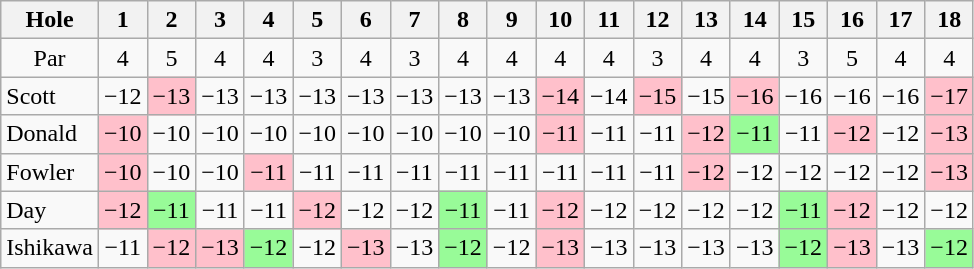<table class="wikitable" style="text-align:center">
<tr>
<th>Hole</th>
<th>1</th>
<th>2</th>
<th>3</th>
<th>4</th>
<th>5</th>
<th>6</th>
<th>7</th>
<th>8</th>
<th>9</th>
<th>10</th>
<th>11</th>
<th>12</th>
<th>13</th>
<th>14</th>
<th>15</th>
<th>16</th>
<th>17</th>
<th>18</th>
</tr>
<tr>
<td>Par</td>
<td>4</td>
<td>5</td>
<td>4</td>
<td>4</td>
<td>3</td>
<td>4</td>
<td>3</td>
<td>4</td>
<td>4</td>
<td>4</td>
<td>4</td>
<td>3</td>
<td>4</td>
<td>4</td>
<td>3</td>
<td>5</td>
<td>4</td>
<td>4</td>
</tr>
<tr>
<td align=left> Scott</td>
<td>−12</td>
<td style="background: Pink;">−13</td>
<td>−13</td>
<td>−13</td>
<td>−13</td>
<td>−13</td>
<td>−13</td>
<td>−13</td>
<td>−13</td>
<td style="background: Pink;">−14</td>
<td>−14</td>
<td style="background: Pink;">−15</td>
<td>−15</td>
<td style="background: Pink;">−16</td>
<td>−16</td>
<td>−16</td>
<td>−16</td>
<td style="background: Pink;">−17</td>
</tr>
<tr>
<td align=left> Donald</td>
<td style="background: Pink;">−10</td>
<td>−10</td>
<td>−10</td>
<td>−10</td>
<td>−10</td>
<td>−10</td>
<td>−10</td>
<td>−10</td>
<td>−10</td>
<td style="background: Pink;">−11</td>
<td>−11</td>
<td>−11</td>
<td style="background: Pink;">−12</td>
<td style="background: PaleGreen;">−11</td>
<td>−11</td>
<td style="background: Pink;">−12</td>
<td>−12</td>
<td style="background: Pink;">−13</td>
</tr>
<tr>
<td align=left> Fowler</td>
<td style="background: Pink;">−10</td>
<td>−10</td>
<td>−10</td>
<td style="background: Pink;">−11</td>
<td>−11</td>
<td>−11</td>
<td>−11</td>
<td>−11</td>
<td>−11</td>
<td>−11</td>
<td>−11</td>
<td>−11</td>
<td style="background: Pink;">−12</td>
<td>−12</td>
<td>−12</td>
<td>−12</td>
<td>−12</td>
<td style="background: Pink;">−13</td>
</tr>
<tr>
<td align=left> Day</td>
<td style="background: Pink;">−12</td>
<td style="background: PaleGreen;">−11</td>
<td>−11</td>
<td>−11</td>
<td style="background: Pink;">−12</td>
<td>−12</td>
<td>−12</td>
<td style="background: PaleGreen;">−11</td>
<td>−11</td>
<td style="background: Pink;">−12</td>
<td>−12</td>
<td>−12</td>
<td>−12</td>
<td>−12</td>
<td style="background: PaleGreen;">−11</td>
<td style="background: Pink;">−12</td>
<td>−12</td>
<td>−12</td>
</tr>
<tr>
<td align=left> Ishikawa</td>
<td>−11</td>
<td style="background: Pink;">−12</td>
<td style="background: Pink;">−13</td>
<td style="background: PaleGreen;">−12</td>
<td>−12</td>
<td style="background: Pink;">−13</td>
<td>−13</td>
<td style="background: PaleGreen;">−12</td>
<td>−12</td>
<td style="background: Pink;">−13</td>
<td>−13</td>
<td>−13</td>
<td>−13</td>
<td>−13</td>
<td style="background: PaleGreen;">−12</td>
<td style="background: Pink;">−13</td>
<td>−13</td>
<td style="background: PaleGreen;">−12</td>
</tr>
</table>
